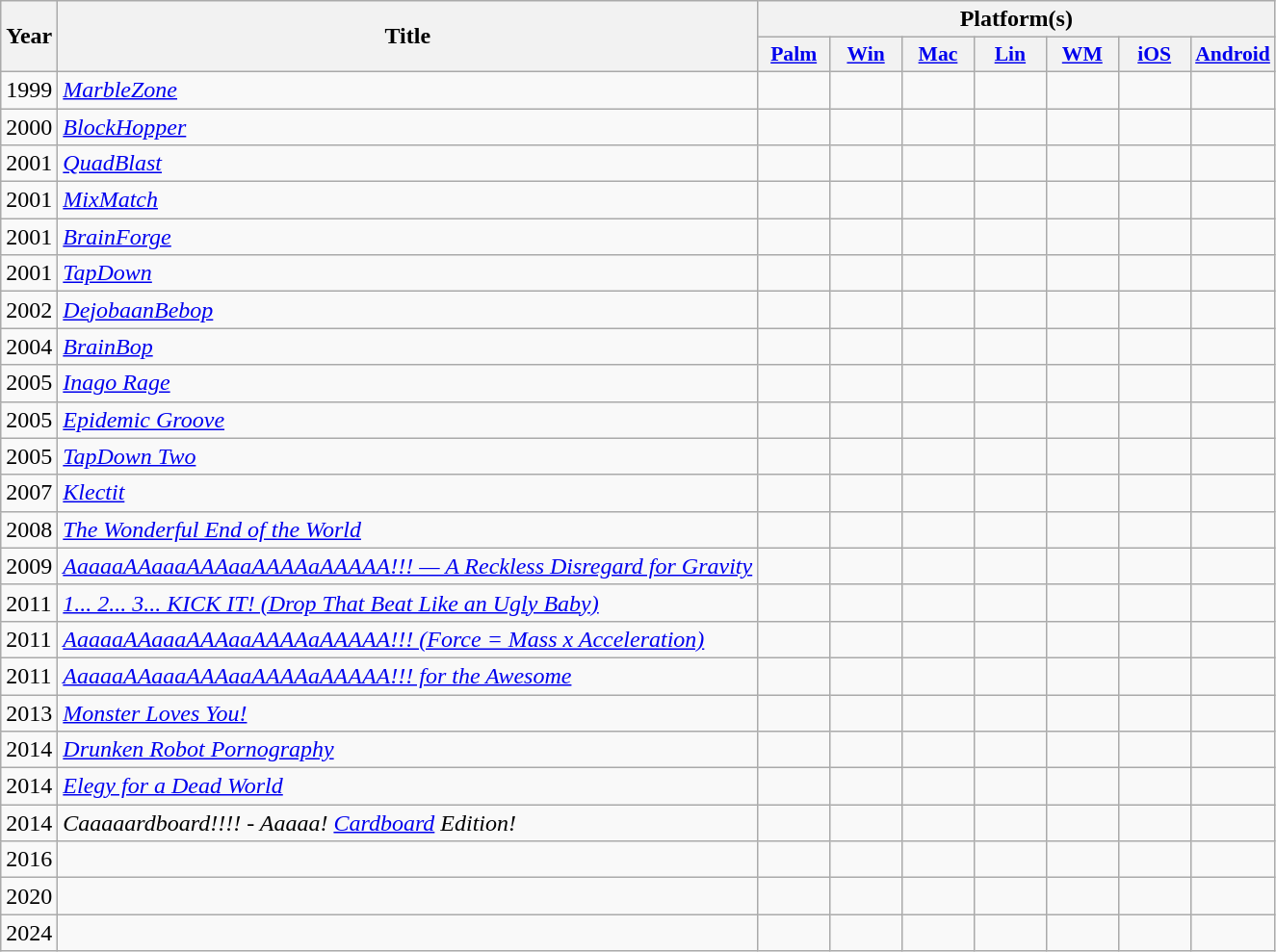<table class="wikitable sortable">
<tr>
<th rowspan="2">Year</th>
<th rowspan="2">Title</th>
<th colspan="7">Platform(s)</th>
</tr>
<tr>
<th style="width:3em; font-size:90%"><a href='#'>Palm</a></th>
<th style="width:3em; font-size:90%"><a href='#'>Win</a></th>
<th style="width:3em; font-size:90%"><a href='#'>Mac</a></th>
<th style="width:3em; font-size:90%"><a href='#'>Lin</a></th>
<th style="width:3em; font-size:90%"><a href='#'>WM</a></th>
<th style="width:3em; font-size:90%"><a href='#'>iOS</a></th>
<th style="width:3em; font-size:90%"><a href='#'>Android</a></th>
</tr>
<tr>
<td>1999</td>
<td><em><a href='#'>MarbleZone</a></em></td>
<td></td>
<td></td>
<td></td>
<td></td>
<td></td>
<td></td>
<td></td>
</tr>
<tr>
<td>2000</td>
<td><em><a href='#'>BlockHopper</a></em></td>
<td></td>
<td></td>
<td></td>
<td></td>
<td></td>
<td></td>
<td></td>
</tr>
<tr>
<td>2001</td>
<td><em><a href='#'>QuadBlast</a></em></td>
<td></td>
<td></td>
<td></td>
<td></td>
<td></td>
<td></td>
<td></td>
</tr>
<tr>
<td>2001</td>
<td><em><a href='#'>MixMatch</a></em></td>
<td></td>
<td></td>
<td></td>
<td></td>
<td></td>
<td></td>
<td></td>
</tr>
<tr>
<td>2001</td>
<td><em><a href='#'>BrainForge</a></em></td>
<td></td>
<td></td>
<td></td>
<td></td>
<td></td>
<td></td>
<td></td>
</tr>
<tr>
<td>2001</td>
<td><em><a href='#'>TapDown</a></em></td>
<td></td>
<td></td>
<td></td>
<td></td>
<td></td>
<td></td>
<td></td>
</tr>
<tr>
<td>2002</td>
<td><em><a href='#'>DejobaanBebop</a></em></td>
<td></td>
<td></td>
<td></td>
<td></td>
<td></td>
<td></td>
<td></td>
</tr>
<tr>
<td>2004</td>
<td><em><a href='#'>BrainBop</a></em></td>
<td></td>
<td></td>
<td></td>
<td></td>
<td></td>
<td></td>
<td></td>
</tr>
<tr>
<td>2005</td>
<td><em><a href='#'>Inago Rage</a></em></td>
<td></td>
<td></td>
<td></td>
<td></td>
<td></td>
<td></td>
<td></td>
</tr>
<tr>
<td>2005</td>
<td><em><a href='#'>Epidemic Groove</a></em></td>
<td></td>
<td></td>
<td></td>
<td></td>
<td></td>
<td></td>
<td></td>
</tr>
<tr>
<td>2005</td>
<td><em><a href='#'>TapDown Two</a></em></td>
<td></td>
<td></td>
<td></td>
<td></td>
<td></td>
<td></td>
<td></td>
</tr>
<tr>
<td>2007</td>
<td><em><a href='#'>Klectit</a></em></td>
<td></td>
<td></td>
<td></td>
<td></td>
<td></td>
<td></td>
<td></td>
</tr>
<tr>
<td>2008</td>
<td><em><a href='#'>The Wonderful End of the World</a></em></td>
<td></td>
<td></td>
<td></td>
<td></td>
<td></td>
<td></td>
<td></td>
</tr>
<tr>
<td>2009</td>
<td><em><a href='#'>AaaaaAAaaaAAAaaAAAAaAAAAA!!! — A Reckless Disregard for Gravity</a></em></td>
<td></td>
<td></td>
<td></td>
<td></td>
<td></td>
<td></td>
<td></td>
</tr>
<tr>
<td>2011</td>
<td><em><a href='#'>1... 2... 3... KICK IT! (Drop That Beat Like an Ugly Baby)</a></em></td>
<td></td>
<td></td>
<td></td>
<td></td>
<td></td>
<td></td>
<td></td>
</tr>
<tr>
<td>2011</td>
<td><em><a href='#'>AaaaaAAaaaAAAaaAAAAaAAAAA!!! (Force = Mass x Acceleration)</a></em></td>
<td></td>
<td></td>
<td></td>
<td></td>
<td></td>
<td></td>
<td></td>
</tr>
<tr>
<td>2011</td>
<td><em><a href='#'>AaaaaAAaaaAAAaaAAAAaAAAAA!!! for the Awesome</a></em></td>
<td></td>
<td></td>
<td></td>
<td></td>
<td></td>
<td></td>
<td></td>
</tr>
<tr>
<td>2013</td>
<td><em><a href='#'>Monster Loves You!</a></em></td>
<td></td>
<td></td>
<td></td>
<td></td>
<td></td>
<td></td>
<td></td>
</tr>
<tr>
<td>2014</td>
<td><em><a href='#'>Drunken Robot Pornography</a></em></td>
<td></td>
<td></td>
<td></td>
<td></td>
<td></td>
<td></td>
<td></td>
</tr>
<tr>
<td>2014</td>
<td><em><a href='#'>Elegy for a Dead World</a></em></td>
<td></td>
<td></td>
<td></td>
<td></td>
<td></td>
<td></td>
<td></td>
</tr>
<tr>
<td>2014</td>
<td><em>Caaaaardboard!!!! - Aaaaa! <a href='#'>Cardboard</a> Edition!</em></td>
<td></td>
<td></td>
<td></td>
<td></td>
<td></td>
<td></td>
<td></td>
</tr>
<tr>
<td>2016</td>
<td><em></em></td>
<td></td>
<td></td>
<td></td>
<td></td>
<td></td>
<td></td>
<td></td>
</tr>
<tr>
<td>2020</td>
<td><em></em></td>
<td></td>
<td></td>
<td></td>
<td></td>
<td></td>
<td></td>
<td></td>
</tr>
<tr>
<td>2024</td>
<td><em></em></td>
<td></td>
<td></td>
<td></td>
<td></td>
<td></td>
<td></td>
<td></td>
</tr>
</table>
